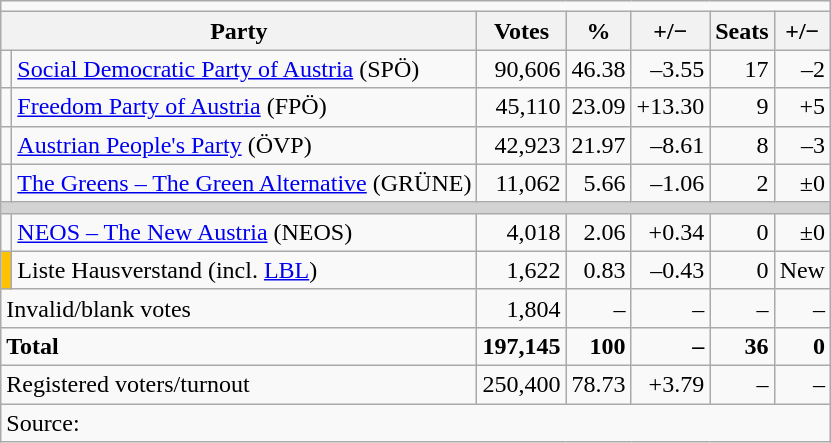<table class=wikitable style=text-align:right>
<tr>
<td align=center colspan=7></td>
</tr>
<tr>
<th colspan=2>Party</th>
<th>Votes</th>
<th>%</th>
<th>+/−</th>
<th>Seats</th>
<th>+/−</th>
</tr>
<tr>
<td bgcolor=></td>
<td align=left><a href='#'>Social Democratic Party of Austria</a> (SPÖ)</td>
<td>90,606</td>
<td>46.38</td>
<td>–3.55</td>
<td>17</td>
<td>–2</td>
</tr>
<tr>
<td bgcolor=></td>
<td align=left><a href='#'>Freedom Party of Austria</a> (FPÖ)</td>
<td>45,110</td>
<td>23.09</td>
<td>+13.30</td>
<td>9</td>
<td>+5</td>
</tr>
<tr>
<td bgcolor=></td>
<td align=left><a href='#'>Austrian People's Party</a> (ÖVP)</td>
<td>42,923</td>
<td>21.97</td>
<td>–8.61</td>
<td>8</td>
<td>–3</td>
</tr>
<tr>
<td bgcolor=></td>
<td align=left><a href='#'>The Greens – The Green Alternative</a> (GRÜNE)</td>
<td>11,062</td>
<td>5.66</td>
<td>–1.06</td>
<td>2</td>
<td>±0</td>
</tr>
<tr>
<td colspan=7 bgcolor=lightgrey></td>
</tr>
<tr>
<td bgcolor=></td>
<td align=left><a href='#'>NEOS – The New Austria</a> (NEOS)</td>
<td>4,018</td>
<td>2.06</td>
<td>+0.34</td>
<td>0</td>
<td>±0</td>
</tr>
<tr>
<td bgcolor="#fec202"></td>
<td align=left>Liste Hausverstand (incl. <a href='#'>LBL</a>)</td>
<td>1,622</td>
<td>0.83</td>
<td>–0.43</td>
<td>0</td>
<td>New</td>
</tr>
<tr>
<td colspan=2 align=left>Invalid/blank votes</td>
<td>1,804</td>
<td>–</td>
<td>–</td>
<td>–</td>
<td>–</td>
</tr>
<tr>
<td colspan=2 align=left><strong>Total</strong></td>
<td><strong>197,145</strong></td>
<td><strong>100</strong></td>
<td><strong>–</strong></td>
<td><strong>36</strong></td>
<td><strong>0</strong></td>
</tr>
<tr>
<td align=left colspan=2>Registered voters/turnout</td>
<td>250,400</td>
<td>78.73</td>
<td>+3.79</td>
<td>–</td>
<td>–</td>
</tr>
<tr>
<td align=left colspan=8>Source: </td>
</tr>
</table>
